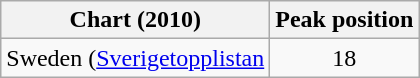<table class="wikitable">
<tr>
<th>Chart (2010)</th>
<th>Peak position</th>
</tr>
<tr>
<td>Sweden (<a href='#'>Sverigetopplistan</a></td>
<td align="center">18</td>
</tr>
</table>
